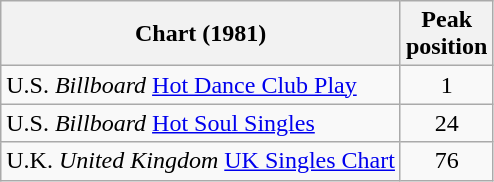<table class="wikitable">
<tr>
<th>Chart (1981)</th>
<th>Peak<br>position</th>
</tr>
<tr>
<td>U.S. <em>Billboard</em> <a href='#'>Hot Dance Club Play</a></td>
<td align="center">1</td>
</tr>
<tr>
<td>U.S. <em>Billboard</em> <a href='#'>Hot Soul Singles</a></td>
<td align="center">24</td>
</tr>
<tr>
<td>U.K. <em>United Kingdom</em> <a href='#'>UK Singles Chart</a></td>
<td align="center">76</td>
</tr>
</table>
